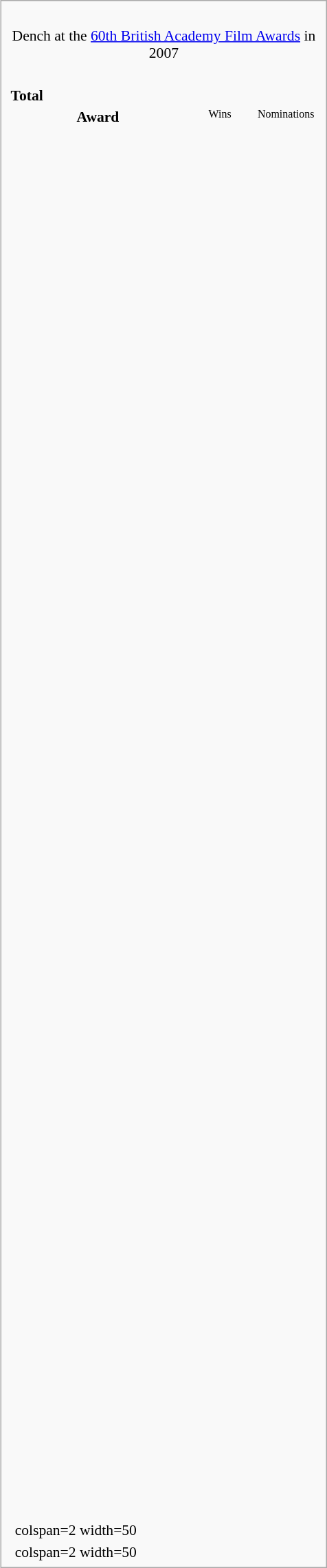<table class=infobox style="width:22em; text-align:left; font-size:90%; vertical-align:middle; background-color:#white;">
<tr>
</tr>
<tr>
<td colspan="3" style="text-align:center;"><br>Dench at the <a href='#'>60th British Academy Film Awards</a> in 2007</td>
</tr>
<tr>
<td colspan=3><br><table class="collapsible collapsed" width=100%>
<tr>
<th colspan=3 style="background-color#d9e8ff" text-align:center;">Total</th>
</tr>
<tr style="background-color#d9e8ff; text-align:center;">
<th style="vertical-align: middle;">Award</th>
<td style="background#cceecc; font-size:8pt;" width="60px">Wins</td>
<td style="background#eecccc; font-size:8pt;" width="60px">Nominations</td>
</tr>
<tr>
<td align=center><br></td>
<td></td>
<td></td>
</tr>
<tr>
<td align=center><br></td>
<td></td>
<td></td>
</tr>
<tr>
<td align=center><br></td>
<td></td>
<td></td>
</tr>
<tr>
<td align=center><br></td>
<td></td>
<td></td>
</tr>
<tr>
<td align=center><br></td>
<td></td>
<td></td>
</tr>
<tr>
<td align=center><br></td>
<td></td>
<td></td>
</tr>
<tr>
<td align=center><br></td>
<td></td>
<td></td>
</tr>
<tr>
<td align=center><br></td>
<td></td>
<td></td>
</tr>
<tr>
<td align=center><br></td>
<td></td>
<td></td>
</tr>
<tr>
<td align=center><br></td>
<td></td>
<td></td>
</tr>
<tr>
<td align=center><br></td>
<td></td>
<td></td>
</tr>
<tr>
<td align=center><br></td>
<td></td>
<td></td>
</tr>
<tr>
<td align=center><br></td>
<td></td>
<td></td>
</tr>
<tr>
<td align=center><br></td>
<td></td>
<td></td>
</tr>
<tr>
<td align=center><br></td>
<td></td>
<td></td>
</tr>
<tr>
<td align=center><br></td>
<td></td>
<td></td>
</tr>
<tr>
<td align=center><br></td>
<td></td>
<td></td>
</tr>
<tr>
<td align=center><br></td>
<td></td>
<td></td>
</tr>
<tr>
<td align=center><br></td>
<td></td>
<td></td>
</tr>
<tr>
<td align=center><br></td>
<td></td>
<td></td>
</tr>
<tr>
<td align=center><br></td>
<td></td>
<td></td>
</tr>
<tr>
<td align=center><br></td>
<td></td>
<td></td>
</tr>
<tr>
<td align=center><br></td>
<td></td>
<td></td>
</tr>
<tr>
<td align=center><br></td>
<td></td>
<td></td>
</tr>
<tr>
<td align=center><br></td>
<td></td>
<td></td>
</tr>
<tr>
<td align=center><br></td>
<td></td>
<td></td>
</tr>
<tr>
<td align=center><br></td>
<td></td>
<td></td>
</tr>
<tr>
<td align=center><br></td>
<td></td>
<td></td>
</tr>
<tr>
<td align=center><br></td>
<td></td>
<td></td>
</tr>
<tr>
<td align=center><br></td>
<td></td>
<td></td>
</tr>
<tr>
<td align=center><br></td>
<td></td>
<td></td>
</tr>
<tr>
<td align=center><br></td>
<td></td>
<td></td>
</tr>
<tr>
<td align=center><br></td>
<td></td>
<td></td>
</tr>
<tr>
<td align=center><br></td>
<td></td>
<td></td>
</tr>
<tr>
<td align=center><br></td>
<td></td>
<td></td>
</tr>
<tr>
<td align=center><br></td>
<td></td>
<td></td>
</tr>
<tr>
<td align=center><br></td>
<td></td>
<td></td>
</tr>
<tr>
<td align=center><br></td>
<td></td>
<td></td>
</tr>
<tr>
<td align=center><br></td>
<td></td>
<td></td>
</tr>
<tr>
<td align=center><br></td>
<td></td>
<td></td>
</tr>
<tr>
<td align=center><br></td>
<td></td>
<td></td>
</tr>
<tr>
<td align=center><br></td>
<td></td>
<td></td>
</tr>
<tr>
<td align=center><br></td>
<td></td>
<td></td>
</tr>
<tr>
<td align=center><br></td>
<td></td>
<td></td>
</tr>
<tr>
<td align=center><br></td>
<td></td>
<td></td>
</tr>
<tr>
<td align=center><br></td>
<td></td>
<td></td>
</tr>
<tr>
<td align=center><br></td>
<td></td>
<td></td>
</tr>
<tr>
<td align=center><br></td>
<td></td>
<td></td>
</tr>
<tr>
<td align=center><br></td>
<td></td>
<td></td>
</tr>
<tr>
<td align=center><br></td>
<td></td>
<td></td>
</tr>
<tr>
<td align=center><br></td>
<td></td>
<td></td>
</tr>
<tr>
<td align=center><br></td>
<td></td>
<td></td>
</tr>
<tr>
<td align=center><br></td>
<td></td>
<td></td>
</tr>
<tr>
<td align=center><br></td>
<td></td>
<td></td>
</tr>
<tr>
<td align=center><br></td>
<td></td>
<td></td>
</tr>
<tr>
<td align=center><br></td>
<td></td>
<td></td>
</tr>
<tr>
<td align=center><br></td>
<td></td>
<td></td>
</tr>
<tr>
<td align=center><br></td>
<td></td>
<td></td>
</tr>
<tr>
<td align=center><br></td>
<td></td>
<td></td>
</tr>
<tr>
<td align=center><br></td>
<td></td>
<td></td>
</tr>
<tr>
<td align=center><br></td>
<td></td>
<td></td>
</tr>
<tr>
<td align=center><br></td>
<td></td>
<td></td>
</tr>
<tr>
<td align=center><br></td>
<td></td>
<td></td>
</tr>
<tr>
<td align=center><br></td>
<td></td>
<td></td>
</tr>
<tr>
</tr>
</table>
</td>
</tr>
<tr style="background-color#d9e8ff">
<td></td>
<td>colspan=2 width=50 </td>
</tr>
<tr>
<td></td>
<td>colspan=2 width=50 </td>
</tr>
</table>
